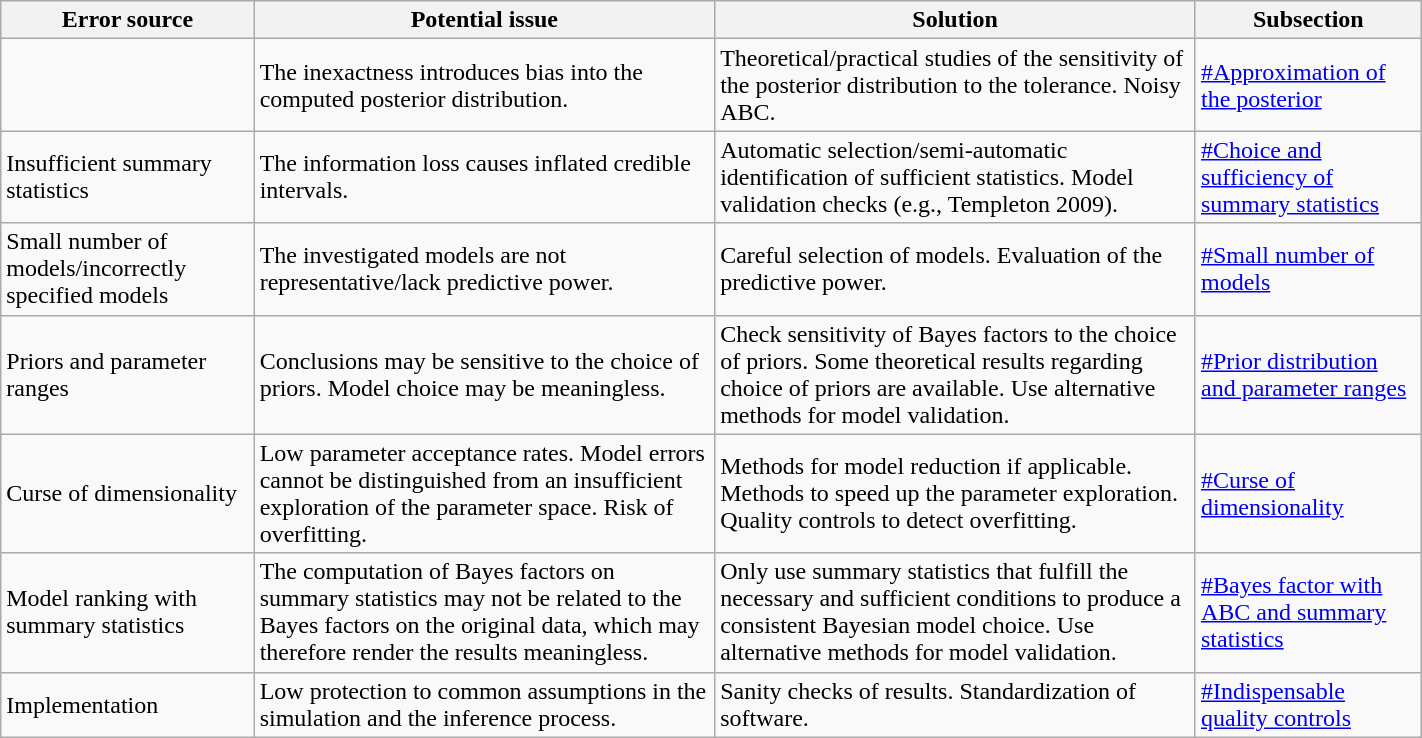<table class="sortable wikitable" style="float: right; margin-left: 1em;"  width="75%" id="table2">
<tr>
<th>Error source</th>
<th>Potential issue</th>
<th>Solution</th>
<th>Subsection</th>
</tr>
<tr>
<td></td>
<td>The inexactness introduces bias into the computed posterior distribution.</td>
<td>Theoretical/practical studies of the sensitivity of the posterior distribution to the tolerance. Noisy ABC.</td>
<td><a href='#'>#Approximation of the posterior</a></td>
</tr>
<tr>
<td>Insufficient summary statistics</td>
<td>The information loss causes inflated credible intervals.</td>
<td>Automatic selection/semi-automatic identification of sufficient statistics. Model validation checks (e.g., Templeton 2009).</td>
<td><a href='#'>#Choice and sufficiency of summary statistics</a></td>
</tr>
<tr>
<td>Small number of models/incorrectly specified models</td>
<td>The investigated models are not representative/lack predictive power.</td>
<td>Careful selection of models. Evaluation of the predictive power.</td>
<td><a href='#'>#Small number of models</a></td>
</tr>
<tr>
<td>Priors and parameter ranges</td>
<td>Conclusions may be sensitive to the choice of priors. Model choice may be meaningless.</td>
<td>Check sensitivity of Bayes factors to the choice of priors. Some theoretical results regarding choice of priors are available. Use alternative methods for model validation.</td>
<td><a href='#'>#Prior distribution and parameter ranges</a></td>
</tr>
<tr>
<td>Curse of dimensionality</td>
<td>Low parameter acceptance rates. Model errors cannot be distinguished from an insufficient exploration of the parameter space.  Risk of overfitting.</td>
<td>Methods for model reduction if applicable. Methods to speed up the parameter exploration. Quality controls to detect overfitting.</td>
<td><a href='#'>#Curse of dimensionality</a></td>
</tr>
<tr>
<td>Model ranking with summary statistics</td>
<td>The computation of Bayes factors on summary statistics may not be related to the Bayes factors on the original data, which may therefore render the results meaningless.</td>
<td>Only use summary statistics that fulfill the necessary and sufficient conditions to produce a consistent Bayesian model choice. Use alternative methods for model validation.</td>
<td><a href='#'>#Bayes factor with ABC and summary statistics</a></td>
</tr>
<tr>
<td>Implementation</td>
<td>Low protection to common assumptions in the simulation and the inference process.</td>
<td>Sanity checks of results. Standardization of software.</td>
<td><a href='#'>#Indispensable quality controls</a></td>
</tr>
</table>
